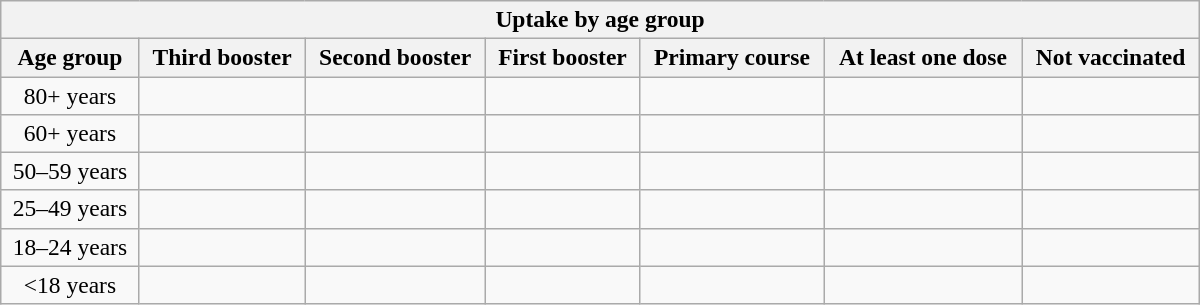<table class="wikitable" width="800" style="text-align:center; font-size:98%">
<tr>
<th colspan="7">Uptake by age group</th>
</tr>
<tr>
<th>Age group</th>
<th>Third booster</th>
<th>Second booster</th>
<th>First booster</th>
<th>Primary course</th>
<th>At least one dose</th>
<th>Not vaccinated</th>
</tr>
<tr>
<td>80+ years</td>
<td></td>
<td></td>
<td></td>
<td></td>
<td></td>
<td></td>
</tr>
<tr>
<td>60+ years</td>
<td></td>
<td></td>
<td></td>
<td></td>
<td></td>
<td></td>
</tr>
<tr>
<td>50–59 years</td>
<td></td>
<td></td>
<td></td>
<td></td>
<td></td>
<td></td>
</tr>
<tr>
<td>25–49 years</td>
<td></td>
<td></td>
<td></td>
<td></td>
<td></td>
<td></td>
</tr>
<tr>
<td>18–24 years</td>
<td></td>
<td></td>
<td></td>
<td></td>
<td></td>
<td></td>
</tr>
<tr>
<td><18 years</td>
<td></td>
<td></td>
<td></td>
<td></td>
<td></td>
<td></td>
</tr>
</table>
